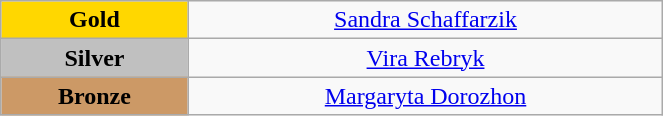<table class="wikitable" style="text-align:center; " width="35%">
<tr>
<td bgcolor="gold"><strong>Gold</strong></td>
<td><a href='#'>Sandra Schaffarzik</a><br>  <small><em></em></small></td>
</tr>
<tr>
<td bgcolor="silver"><strong>Silver</strong></td>
<td><a href='#'>Vira Rebryk</a><br>  <small><em></em></small></td>
</tr>
<tr>
<td bgcolor="CC9966"><strong>Bronze</strong></td>
<td><a href='#'>Margaryta Dorozhon</a><br>  <small><em></em></small></td>
</tr>
</table>
